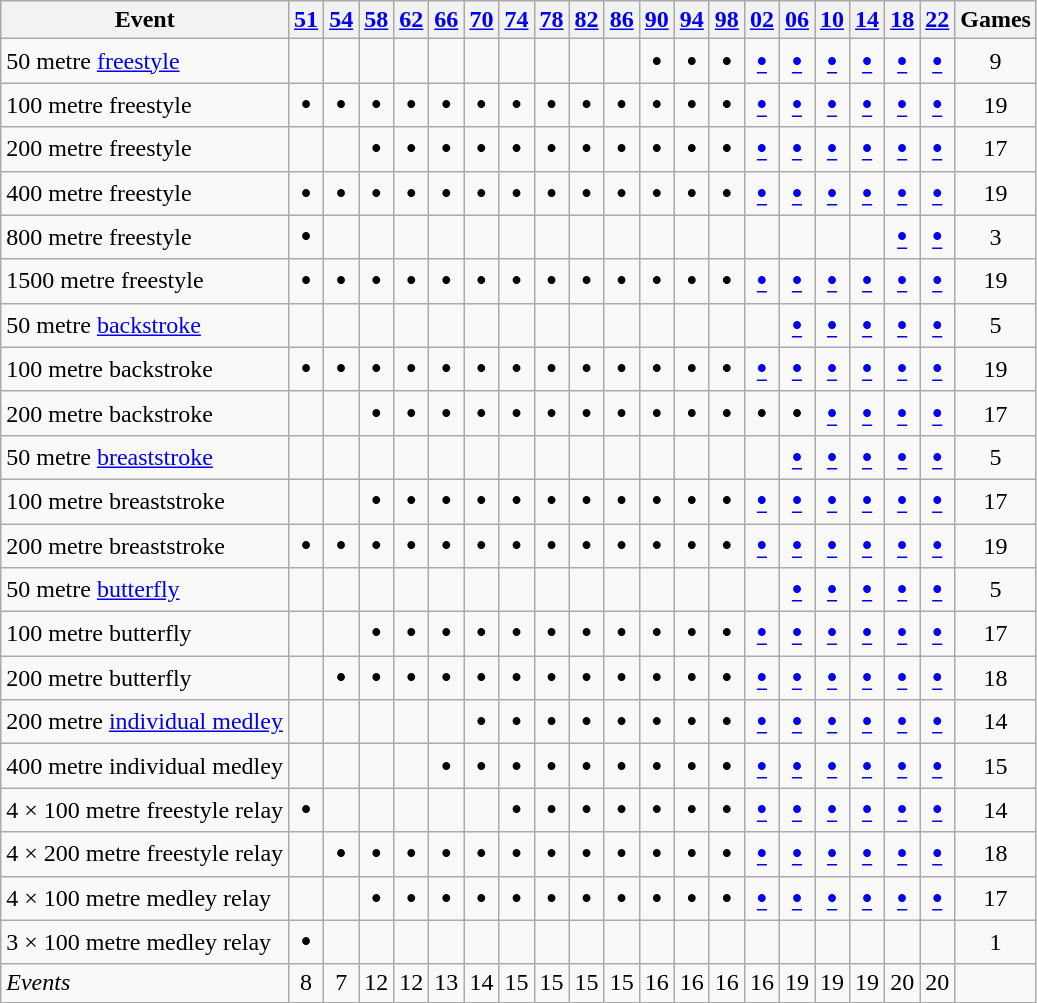<table class="wikitable" style="text-align:center">
<tr>
<th>Event</th>
<th><a href='#'>51</a></th>
<th><a href='#'>54</a></th>
<th><a href='#'>58</a></th>
<th><a href='#'>62</a></th>
<th><a href='#'>66</a></th>
<th><a href='#'>70</a></th>
<th><a href='#'>74</a></th>
<th><a href='#'>78</a></th>
<th><a href='#'>82</a></th>
<th><a href='#'>86</a></th>
<th><a href='#'>90</a></th>
<th><a href='#'>94</a></th>
<th><a href='#'>98</a></th>
<th><a href='#'>02</a></th>
<th><a href='#'>06</a></th>
<th><a href='#'>10</a></th>
<th><a href='#'>14</a></th>
<th><a href='#'>18</a></th>
<th><a href='#'>22</a></th>
<th>Games</th>
</tr>
<tr>
<td align=left>50 metre <a href='#'>freestyle</a></td>
<td></td>
<td></td>
<td></td>
<td></td>
<td></td>
<td></td>
<td></td>
<td></td>
<td></td>
<td></td>
<td><big><strong>•</strong></big></td>
<td><big><strong>•</strong></big></td>
<td><big><strong>•</strong></big></td>
<td><big><strong><a href='#'>•</a></strong></big></td>
<td><big><strong><a href='#'>•</a></strong></big></td>
<td><big><strong><a href='#'>•</a></strong></big></td>
<td><big><strong><a href='#'>•</a></strong></big></td>
<td><big><strong><a href='#'>•</a></strong></big></td>
<td><big><strong><a href='#'>•</a></strong></big></td>
<td>9</td>
</tr>
<tr>
<td align=left>100 metre freestyle</td>
<td><big><strong>•</strong></big></td>
<td><big><strong>•</strong></big></td>
<td><big><strong>•</strong></big></td>
<td><big><strong>•</strong></big></td>
<td><big><strong>•</strong></big></td>
<td><big><strong>•</strong></big></td>
<td><big><strong>•</strong></big></td>
<td><big><strong>•</strong></big></td>
<td><big><strong>•</strong></big></td>
<td><big><strong>•</strong></big></td>
<td><big><strong>•</strong></big></td>
<td><big><strong>•</strong></big></td>
<td><big><strong>•</strong></big></td>
<td><big><strong><a href='#'>•</a></strong></big></td>
<td><big><strong><a href='#'>•</a></strong></big></td>
<td><big><strong><a href='#'>•</a></strong></big></td>
<td><big><strong><a href='#'>•</a></strong></big></td>
<td><big><strong><a href='#'>•</a></strong></big></td>
<td><big><strong><a href='#'>•</a></strong></big></td>
<td>19</td>
</tr>
<tr>
<td align=left>200 metre freestyle</td>
<td></td>
<td></td>
<td><big><strong>•</strong></big></td>
<td><big><strong>•</strong></big></td>
<td><big><strong>•</strong></big></td>
<td><big><strong>•</strong></big></td>
<td><big><strong>•</strong></big></td>
<td><big><strong>•</strong></big></td>
<td><big><strong>•</strong></big></td>
<td><big><strong>•</strong></big></td>
<td><big><strong>•</strong></big></td>
<td><big><strong>•</strong></big></td>
<td><big><strong>•</strong></big></td>
<td><big><strong><a href='#'>•</a></strong></big></td>
<td><big><strong><a href='#'>•</a></strong></big></td>
<td><big><strong><a href='#'>•</a></strong></big></td>
<td><big><strong><a href='#'>•</a></strong></big></td>
<td><big><strong><a href='#'>•</a></strong></big></td>
<td><big><strong><a href='#'>•</a></strong></big></td>
<td>17</td>
</tr>
<tr>
<td align=left>400 metre freestyle</td>
<td><big><strong>•</strong></big></td>
<td><big><strong>•</strong></big></td>
<td><big><strong>•</strong></big></td>
<td><big><strong>•</strong></big></td>
<td><big><strong>•</strong></big></td>
<td><big><strong>•</strong></big></td>
<td><big><strong>•</strong></big></td>
<td><big><strong>•</strong></big></td>
<td><big><strong>•</strong></big></td>
<td><big><strong>•</strong></big></td>
<td><big><strong>•</strong></big></td>
<td><big><strong>•</strong></big></td>
<td><big><strong>•</strong></big></td>
<td><big><strong><a href='#'>•</a></strong></big></td>
<td><big><strong><a href='#'>•</a></strong></big></td>
<td><big><strong><a href='#'>•</a></strong></big></td>
<td><big><strong><a href='#'>•</a></strong></big></td>
<td><big><strong><a href='#'>•</a></strong></big></td>
<td><big><strong><a href='#'>•</a></strong></big></td>
<td>19</td>
</tr>
<tr>
<td align=left>800 metre freestyle</td>
<td><big><strong>•</strong></big></td>
<td></td>
<td></td>
<td></td>
<td></td>
<td></td>
<td></td>
<td></td>
<td></td>
<td></td>
<td></td>
<td></td>
<td></td>
<td></td>
<td></td>
<td></td>
<td></td>
<td><big><strong><a href='#'>•</a></strong></big></td>
<td><big><strong><a href='#'>•</a></strong></big></td>
<td>3</td>
</tr>
<tr>
<td align=left>1500 metre freestyle</td>
<td><big><strong>•</strong></big></td>
<td><big><strong>•</strong></big></td>
<td><big><strong>•</strong></big></td>
<td><big><strong>•</strong></big></td>
<td><big><strong>•</strong></big></td>
<td><big><strong>•</strong></big></td>
<td><big><strong>•</strong></big></td>
<td><big><strong>•</strong></big></td>
<td><big><strong>•</strong></big></td>
<td><big><strong>•</strong></big></td>
<td><big><strong>•</strong></big></td>
<td><big><strong>•</strong></big></td>
<td><big><strong>•</strong></big></td>
<td><big><strong><a href='#'>•</a></strong></big></td>
<td><big><strong><a href='#'>•</a></strong></big></td>
<td><big><strong><a href='#'>•</a></strong></big></td>
<td><big><strong><a href='#'>•</a></strong></big></td>
<td><big><strong><a href='#'>•</a></strong></big></td>
<td><big><strong><a href='#'>•</a></strong></big></td>
<td>19</td>
</tr>
<tr>
<td align=left>50 metre <a href='#'>backstroke</a></td>
<td></td>
<td></td>
<td></td>
<td></td>
<td></td>
<td></td>
<td></td>
<td></td>
<td></td>
<td></td>
<td></td>
<td></td>
<td></td>
<td></td>
<td><big><strong><a href='#'>•</a></strong></big></td>
<td><big><strong><a href='#'>•</a></strong></big></td>
<td><big><strong><a href='#'>•</a></strong></big></td>
<td><big><strong><a href='#'>•</a></strong></big></td>
<td><big><strong><a href='#'>•</a></strong></big></td>
<td>5</td>
</tr>
<tr>
<td align=left>100 metre backstroke</td>
<td><big><strong>•</strong></big></td>
<td><big><strong>•</strong></big></td>
<td><big><strong>•</strong></big></td>
<td><big><strong>•</strong></big></td>
<td><big><strong>•</strong></big></td>
<td><big><strong>•</strong></big></td>
<td><big><strong>•</strong></big></td>
<td><big><strong>•</strong></big></td>
<td><big><strong>•</strong></big></td>
<td><big><strong>•</strong></big></td>
<td><big><strong>•</strong></big></td>
<td><big><strong>•</strong></big></td>
<td><big><strong>•</strong></big></td>
<td><big><strong><a href='#'>•</a></strong></big></td>
<td><big><strong><a href='#'>•</a></strong></big></td>
<td><big><strong><a href='#'>•</a></strong></big></td>
<td><big><strong><a href='#'>•</a></strong></big></td>
<td><big><strong><a href='#'>•</a></strong></big></td>
<td><big><strong><a href='#'>•</a></strong></big></td>
<td>19</td>
</tr>
<tr>
<td align=left>200 metre backstroke</td>
<td></td>
<td></td>
<td><big><strong>•</strong></big></td>
<td><big><strong>•</strong></big></td>
<td><big><strong>•</strong></big></td>
<td><big><strong>•</strong></big></td>
<td><big><strong>•</strong></big></td>
<td><big><strong>•</strong></big></td>
<td><big><strong>•</strong></big></td>
<td><big><strong>•</strong></big></td>
<td><big><strong>•</strong></big></td>
<td><big><strong>•</strong></big></td>
<td><big><strong>•</strong></big></td>
<td><big><strong>•</strong></big></td>
<td><big><strong>•</strong></big></td>
<td><big><strong><a href='#'>•</a></strong></big></td>
<td><big><strong><a href='#'>•</a></strong></big></td>
<td><big><strong><a href='#'>•</a></strong></big></td>
<td><big><strong><a href='#'>•</a></strong></big></td>
<td>17</td>
</tr>
<tr>
<td align=left>50 metre <a href='#'>breaststroke</a></td>
<td></td>
<td></td>
<td></td>
<td></td>
<td></td>
<td></td>
<td></td>
<td></td>
<td></td>
<td></td>
<td></td>
<td></td>
<td></td>
<td></td>
<td><big><strong><a href='#'>•</a></strong></big></td>
<td><big><strong><a href='#'>•</a></strong></big></td>
<td><big><strong><a href='#'>•</a></strong></big></td>
<td><big><strong><a href='#'>•</a></strong></big></td>
<td><big><strong><a href='#'>•</a></strong></big></td>
<td>5</td>
</tr>
<tr>
<td align=left>100 metre breaststroke</td>
<td></td>
<td></td>
<td><big><strong>•</strong></big></td>
<td><big><strong>•</strong></big></td>
<td><big><strong>•</strong></big></td>
<td><big><strong>•</strong></big></td>
<td><big><strong>•</strong></big></td>
<td><big><strong>•</strong></big></td>
<td><big><strong>•</strong></big></td>
<td><big><strong>•</strong></big></td>
<td><big><strong>•</strong></big></td>
<td><big><strong>•</strong></big></td>
<td><big><strong>•</strong></big></td>
<td><big><strong><a href='#'>•</a></strong></big></td>
<td><big><strong><a href='#'>•</a></strong></big></td>
<td><big><strong><a href='#'>•</a></strong></big></td>
<td><big><strong><a href='#'>•</a></strong></big></td>
<td><big><strong><a href='#'>•</a></strong></big></td>
<td><big><strong><a href='#'>•</a></strong></big></td>
<td>17</td>
</tr>
<tr>
<td align=left>200 metre breaststroke</td>
<td><big><strong>•</strong></big></td>
<td><big><strong>•</strong></big></td>
<td><big><strong>•</strong></big></td>
<td><big><strong>•</strong></big></td>
<td><big><strong>•</strong></big></td>
<td><big><strong>•</strong></big></td>
<td><big><strong>•</strong></big></td>
<td><big><strong>•</strong></big></td>
<td><big><strong>•</strong></big></td>
<td><big><strong>•</strong></big></td>
<td><big><strong>•</strong></big></td>
<td><big><strong>•</strong></big></td>
<td><big><strong>•</strong></big></td>
<td><big><strong><a href='#'>•</a></strong></big></td>
<td><big><strong><a href='#'>•</a></strong></big></td>
<td><big><strong><a href='#'>•</a></strong></big></td>
<td><big><strong><a href='#'>•</a></strong></big></td>
<td><big><strong><a href='#'>•</a></strong></big></td>
<td><big><strong><a href='#'>•</a></strong></big></td>
<td>19</td>
</tr>
<tr>
<td align=left>50 metre <a href='#'>butterfly</a></td>
<td></td>
<td></td>
<td></td>
<td></td>
<td></td>
<td></td>
<td></td>
<td></td>
<td></td>
<td></td>
<td></td>
<td></td>
<td></td>
<td></td>
<td><big><strong><a href='#'>•</a></strong></big></td>
<td><big><strong><a href='#'>•</a></strong></big></td>
<td><big><strong><a href='#'>•</a></strong></big></td>
<td><big><strong><a href='#'>•</a></strong></big></td>
<td><big><strong><a href='#'>•</a></strong></big></td>
<td>5</td>
</tr>
<tr>
<td align=left>100 metre butterfly</td>
<td></td>
<td></td>
<td><big><strong>•</strong></big></td>
<td><big><strong>•</strong></big></td>
<td><big><strong>•</strong></big></td>
<td><big><strong>•</strong></big></td>
<td><big><strong>•</strong></big></td>
<td><big><strong>•</strong></big></td>
<td><big><strong>•</strong></big></td>
<td><big><strong>•</strong></big></td>
<td><big><strong>•</strong></big></td>
<td><big><strong>•</strong></big></td>
<td><big><strong>•</strong></big></td>
<td><big><strong><a href='#'>•</a></strong></big></td>
<td><big><strong><a href='#'>•</a></strong></big></td>
<td><big><strong><a href='#'>•</a></strong></big></td>
<td><big><strong><a href='#'>•</a></strong></big></td>
<td><big><strong><a href='#'>•</a></strong></big></td>
<td><big><strong><a href='#'>•</a></strong></big></td>
<td>17</td>
</tr>
<tr>
<td align=left>200 metre butterfly</td>
<td></td>
<td><big><strong>•</strong></big></td>
<td><big><strong>•</strong></big></td>
<td><big><strong>•</strong></big></td>
<td><big><strong>•</strong></big></td>
<td><big><strong>•</strong></big></td>
<td><big><strong>•</strong></big></td>
<td><big><strong>•</strong></big></td>
<td><big><strong>•</strong></big></td>
<td><big><strong>•</strong></big></td>
<td><big><strong>•</strong></big></td>
<td><big><strong>•</strong></big></td>
<td><big><strong>•</strong></big></td>
<td><big><strong><a href='#'>•</a></strong></big></td>
<td><big><strong><a href='#'>•</a></strong></big></td>
<td><big><strong><a href='#'>•</a></strong></big></td>
<td><big><strong><a href='#'>•</a></strong></big></td>
<td><big><strong><a href='#'>•</a></strong></big></td>
<td><big><strong><a href='#'>•</a></strong></big></td>
<td>18</td>
</tr>
<tr>
<td align=left>200 metre <a href='#'>individual medley</a></td>
<td></td>
<td></td>
<td></td>
<td></td>
<td></td>
<td><big><strong>•</strong></big></td>
<td><big><strong>•</strong></big></td>
<td><big><strong>•</strong></big></td>
<td><big><strong>•</strong></big></td>
<td><big><strong>•</strong></big></td>
<td><big><strong>•</strong></big></td>
<td><big><strong>•</strong></big></td>
<td><big><strong>•</strong></big></td>
<td><big><strong><a href='#'>•</a></strong></big></td>
<td><big><strong><a href='#'>•</a></strong></big></td>
<td><big><strong><a href='#'>•</a></strong></big></td>
<td><big><strong><a href='#'>•</a></strong></big></td>
<td><big><strong><a href='#'>•</a></strong></big></td>
<td><big><strong><a href='#'>•</a></strong></big></td>
<td>14</td>
</tr>
<tr>
<td align=left>400 metre individual medley</td>
<td></td>
<td></td>
<td></td>
<td></td>
<td><big><strong>•</strong></big></td>
<td><big><strong>•</strong></big></td>
<td><big><strong>•</strong></big></td>
<td><big><strong>•</strong></big></td>
<td><big><strong>•</strong></big></td>
<td><big><strong>•</strong></big></td>
<td><big><strong>•</strong></big></td>
<td><big><strong>•</strong></big></td>
<td><big><strong>•</strong></big></td>
<td><big><strong><a href='#'>•</a></strong></big></td>
<td><big><strong><a href='#'>•</a></strong></big></td>
<td><big><strong><a href='#'>•</a></strong></big></td>
<td><big><strong><a href='#'>•</a></strong></big></td>
<td><big><strong><a href='#'>•</a></strong></big></td>
<td><big><strong><a href='#'>•</a></strong></big></td>
<td>15</td>
</tr>
<tr>
<td align=left>4 × 100 metre freestyle relay</td>
<td><big><strong>•</strong></big></td>
<td></td>
<td></td>
<td></td>
<td></td>
<td></td>
<td><big><strong>•</strong></big></td>
<td><big><strong>•</strong></big></td>
<td><big><strong>•</strong></big></td>
<td><big><strong>•</strong></big></td>
<td><big><strong>•</strong></big></td>
<td><big><strong>•</strong></big></td>
<td><big><strong>•</strong></big></td>
<td><big><strong><a href='#'>•</a></strong></big></td>
<td><big><strong><a href='#'>•</a></strong></big></td>
<td><big><strong><a href='#'>•</a></strong></big></td>
<td><big><strong><a href='#'>•</a></strong></big></td>
<td><big><strong><a href='#'>•</a></strong></big></td>
<td><big><strong><a href='#'>•</a></strong></big></td>
<td>14</td>
</tr>
<tr>
<td align=left>4 × 200 metre freestyle relay</td>
<td></td>
<td><big><strong>•</strong></big></td>
<td><big><strong>•</strong></big></td>
<td><big><strong>•</strong></big></td>
<td><big><strong>•</strong></big></td>
<td><big><strong>•</strong></big></td>
<td><big><strong>•</strong></big></td>
<td><big><strong>•</strong></big></td>
<td><big><strong>•</strong></big></td>
<td><big><strong>•</strong></big></td>
<td><big><strong>•</strong></big></td>
<td><big><strong>•</strong></big></td>
<td><big><strong>•</strong></big></td>
<td><big><strong><a href='#'>•</a></strong></big></td>
<td><big><strong><a href='#'>•</a></strong></big></td>
<td><big><strong><a href='#'>•</a></strong></big></td>
<td><big><strong><a href='#'>•</a></strong></big></td>
<td><big><strong><a href='#'>•</a></strong></big></td>
<td><big><strong><a href='#'>•</a></strong></big></td>
<td>18</td>
</tr>
<tr>
<td align=left>4 × 100 metre medley relay</td>
<td></td>
<td></td>
<td><big><strong>•</strong></big></td>
<td><big><strong>•</strong></big></td>
<td><big><strong>•</strong></big></td>
<td><big><strong>•</strong></big></td>
<td><big><strong>•</strong></big></td>
<td><big><strong>•</strong></big></td>
<td><big><strong>•</strong></big></td>
<td><big><strong>•</strong></big></td>
<td><big><strong>•</strong></big></td>
<td><big><strong>•</strong></big></td>
<td><big><strong>•</strong></big></td>
<td><big><strong><a href='#'>•</a></strong></big></td>
<td><big><strong><a href='#'>•</a></strong></big></td>
<td><big><strong><a href='#'>•</a></strong></big></td>
<td><big><strong><a href='#'>•</a></strong></big></td>
<td><big><strong><a href='#'>•</a></strong></big></td>
<td><big><strong><a href='#'>•</a></strong></big></td>
<td>17</td>
</tr>
<tr>
<td align=left>3 × 100 metre medley relay</td>
<td><big><strong>•</strong></big></td>
<td></td>
<td></td>
<td></td>
<td></td>
<td></td>
<td></td>
<td></td>
<td></td>
<td></td>
<td></td>
<td></td>
<td></td>
<td></td>
<td></td>
<td></td>
<td></td>
<td></td>
<td></td>
<td>1</td>
</tr>
<tr>
<td align=left><em>Events</em></td>
<td>8</td>
<td>7</td>
<td>12</td>
<td>12</td>
<td>13</td>
<td>14</td>
<td>15</td>
<td>15</td>
<td>15</td>
<td>15</td>
<td>16</td>
<td>16</td>
<td>16</td>
<td>16</td>
<td>19</td>
<td>19</td>
<td>19</td>
<td>20</td>
<td>20</td>
<td></td>
</tr>
</table>
